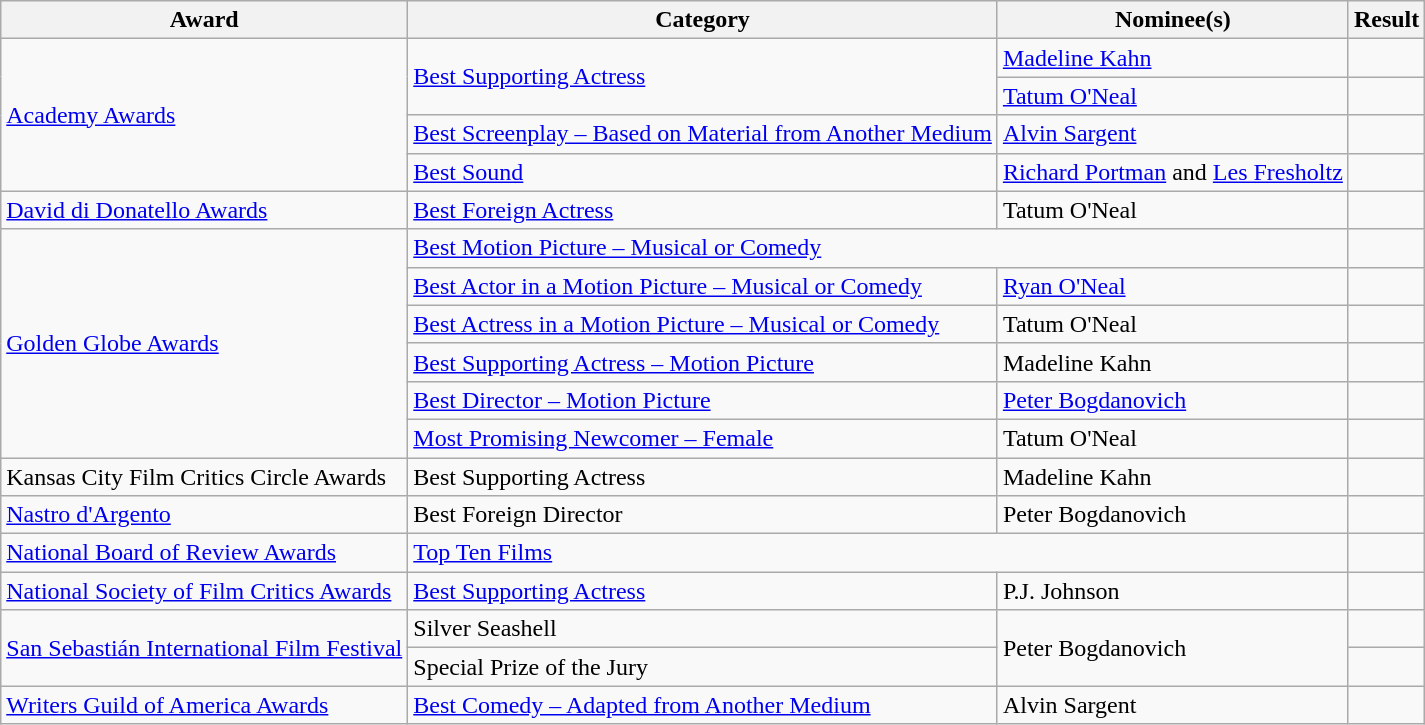<table class="wikitable">
<tr>
<th>Award</th>
<th>Category</th>
<th>Nominee(s)</th>
<th>Result</th>
</tr>
<tr>
<td rowspan="4"><a href='#'>Academy Awards</a></td>
<td rowspan="2"><a href='#'>Best Supporting Actress</a></td>
<td><a href='#'>Madeline Kahn</a></td>
<td></td>
</tr>
<tr>
<td><a href='#'>Tatum O'Neal</a></td>
<td></td>
</tr>
<tr>
<td><a href='#'>Best Screenplay – Based on Material from Another Medium</a></td>
<td><a href='#'>Alvin Sargent</a></td>
<td></td>
</tr>
<tr>
<td><a href='#'>Best Sound</a></td>
<td><a href='#'>Richard Portman</a> and <a href='#'>Les Fresholtz</a></td>
<td></td>
</tr>
<tr>
<td><a href='#'>David di Donatello Awards</a></td>
<td><a href='#'>Best Foreign Actress</a></td>
<td>Tatum O'Neal</td>
<td></td>
</tr>
<tr>
<td rowspan="6"><a href='#'>Golden Globe Awards</a></td>
<td colspan="2"><a href='#'>Best Motion Picture – Musical or Comedy</a></td>
<td></td>
</tr>
<tr>
<td><a href='#'>Best Actor in a Motion Picture – Musical or Comedy</a></td>
<td><a href='#'>Ryan O'Neal</a></td>
<td></td>
</tr>
<tr>
<td><a href='#'>Best Actress in a Motion Picture – Musical or Comedy</a></td>
<td>Tatum O'Neal</td>
<td></td>
</tr>
<tr>
<td><a href='#'>Best Supporting Actress – Motion Picture</a></td>
<td>Madeline Kahn</td>
<td></td>
</tr>
<tr>
<td><a href='#'>Best Director – Motion Picture</a></td>
<td><a href='#'>Peter Bogdanovich</a></td>
<td></td>
</tr>
<tr>
<td><a href='#'>Most Promising Newcomer – Female</a></td>
<td>Tatum O'Neal</td>
<td></td>
</tr>
<tr>
<td>Kansas City Film Critics Circle Awards</td>
<td>Best Supporting Actress</td>
<td>Madeline Kahn</td>
<td></td>
</tr>
<tr>
<td><a href='#'>Nastro d'Argento</a></td>
<td>Best Foreign Director</td>
<td>Peter Bogdanovich</td>
<td></td>
</tr>
<tr>
<td><a href='#'>National Board of Review Awards</a></td>
<td colspan="2"><a href='#'>Top Ten Films</a></td>
<td></td>
</tr>
<tr>
<td><a href='#'>National Society of Film Critics Awards</a></td>
<td><a href='#'>Best Supporting Actress</a></td>
<td>P.J. Johnson</td>
<td></td>
</tr>
<tr>
<td rowspan="2"><a href='#'>San Sebastián International Film Festival</a></td>
<td>Silver Seashell</td>
<td rowspan="2">Peter Bogdanovich</td>
<td></td>
</tr>
<tr>
<td>Special Prize of the Jury</td>
<td></td>
</tr>
<tr>
<td><a href='#'>Writers Guild of America Awards</a></td>
<td><a href='#'>Best Comedy – Adapted from Another Medium</a></td>
<td>Alvin Sargent</td>
<td></td>
</tr>
</table>
